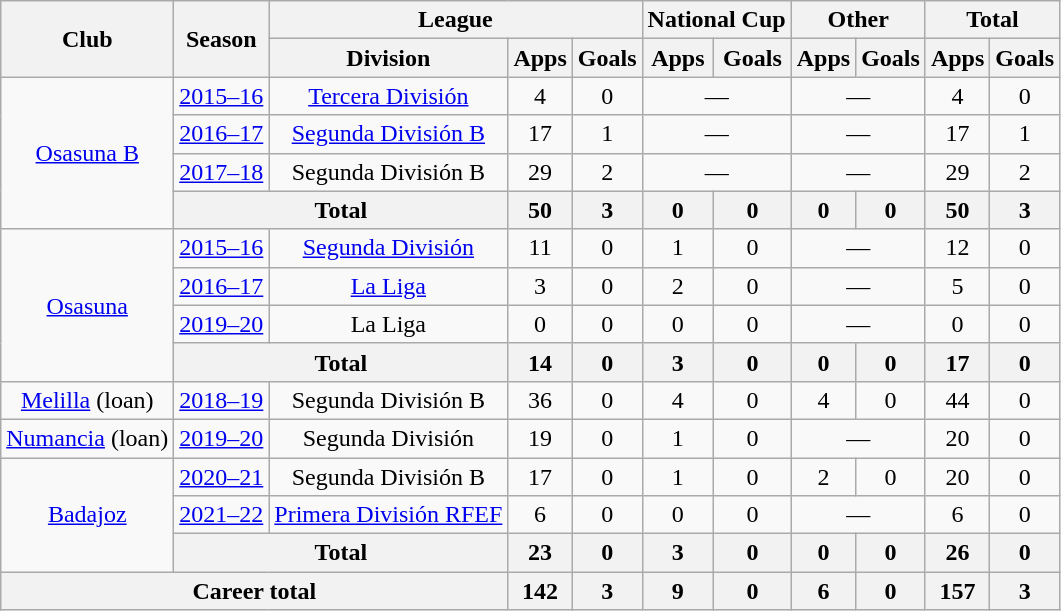<table class="wikitable" style="text-align:center">
<tr>
<th rowspan="2">Club</th>
<th rowspan="2">Season</th>
<th colspan="3">League</th>
<th colspan="2">National Cup</th>
<th colspan="2">Other</th>
<th colspan="2">Total</th>
</tr>
<tr>
<th>Division</th>
<th>Apps</th>
<th>Goals</th>
<th>Apps</th>
<th>Goals</th>
<th>Apps</th>
<th>Goals</th>
<th>Apps</th>
<th>Goals</th>
</tr>
<tr>
<td rowspan="4"><a href='#'>Osasuna B</a></td>
<td><a href='#'>2015–16</a></td>
<td><a href='#'>Tercera División</a></td>
<td>4</td>
<td>0</td>
<td colspan="2">—</td>
<td colspan="2">—</td>
<td>4</td>
<td>0</td>
</tr>
<tr>
<td><a href='#'>2016–17</a></td>
<td><a href='#'>Segunda División B</a></td>
<td>17</td>
<td>1</td>
<td colspan="2">—</td>
<td colspan="2">—</td>
<td>17</td>
<td>1</td>
</tr>
<tr>
<td><a href='#'>2017–18</a></td>
<td>Segunda División B</td>
<td>29</td>
<td>2</td>
<td colspan="2">—</td>
<td colspan="2">—</td>
<td>29</td>
<td>2</td>
</tr>
<tr>
<th colspan="2">Total</th>
<th>50</th>
<th>3</th>
<th>0</th>
<th>0</th>
<th>0</th>
<th>0</th>
<th>50</th>
<th>3</th>
</tr>
<tr>
<td rowspan="4"><a href='#'>Osasuna</a></td>
<td><a href='#'>2015–16</a></td>
<td><a href='#'>Segunda División</a></td>
<td>11</td>
<td>0</td>
<td>1</td>
<td>0</td>
<td colspan="2">—</td>
<td>12</td>
<td>0</td>
</tr>
<tr>
<td><a href='#'>2016–17</a></td>
<td><a href='#'>La Liga</a></td>
<td>3</td>
<td>0</td>
<td>2</td>
<td>0</td>
<td colspan="2">—</td>
<td>5</td>
<td>0</td>
</tr>
<tr>
<td><a href='#'>2019–20</a></td>
<td>La Liga</td>
<td>0</td>
<td>0</td>
<td>0</td>
<td>0</td>
<td colspan="2">—</td>
<td>0</td>
<td>0</td>
</tr>
<tr>
<th colspan="2">Total</th>
<th>14</th>
<th>0</th>
<th>3</th>
<th>0</th>
<th>0</th>
<th>0</th>
<th>17</th>
<th>0</th>
</tr>
<tr>
<td><a href='#'>Melilla</a> (loan)</td>
<td><a href='#'>2018–19</a></td>
<td>Segunda División B</td>
<td>36</td>
<td>0</td>
<td>4</td>
<td>0</td>
<td>4</td>
<td>0</td>
<td>44</td>
<td>0</td>
</tr>
<tr>
<td><a href='#'>Numancia</a> (loan)</td>
<td><a href='#'>2019–20</a></td>
<td>Segunda División</td>
<td>19</td>
<td>0</td>
<td>1</td>
<td>0</td>
<td colspan="2">—</td>
<td>20</td>
<td>0</td>
</tr>
<tr>
<td rowspan="3"><a href='#'>Badajoz</a></td>
<td><a href='#'>2020–21</a></td>
<td>Segunda División B</td>
<td>17</td>
<td>0</td>
<td>1</td>
<td>0</td>
<td>2</td>
<td>0</td>
<td>20</td>
<td>0</td>
</tr>
<tr>
<td><a href='#'>2021–22</a></td>
<td><a href='#'>Primera División RFEF</a></td>
<td>6</td>
<td>0</td>
<td>0</td>
<td>0</td>
<td colspan="2">—</td>
<td>6</td>
<td>0</td>
</tr>
<tr>
<th colspan="2">Total</th>
<th>23</th>
<th>0</th>
<th>3</th>
<th>0</th>
<th>0</th>
<th>0</th>
<th>26</th>
<th>0</th>
</tr>
<tr>
<th colspan="3">Career total</th>
<th>142</th>
<th>3</th>
<th>9</th>
<th>0</th>
<th>6</th>
<th>0</th>
<th>157</th>
<th>3</th>
</tr>
</table>
